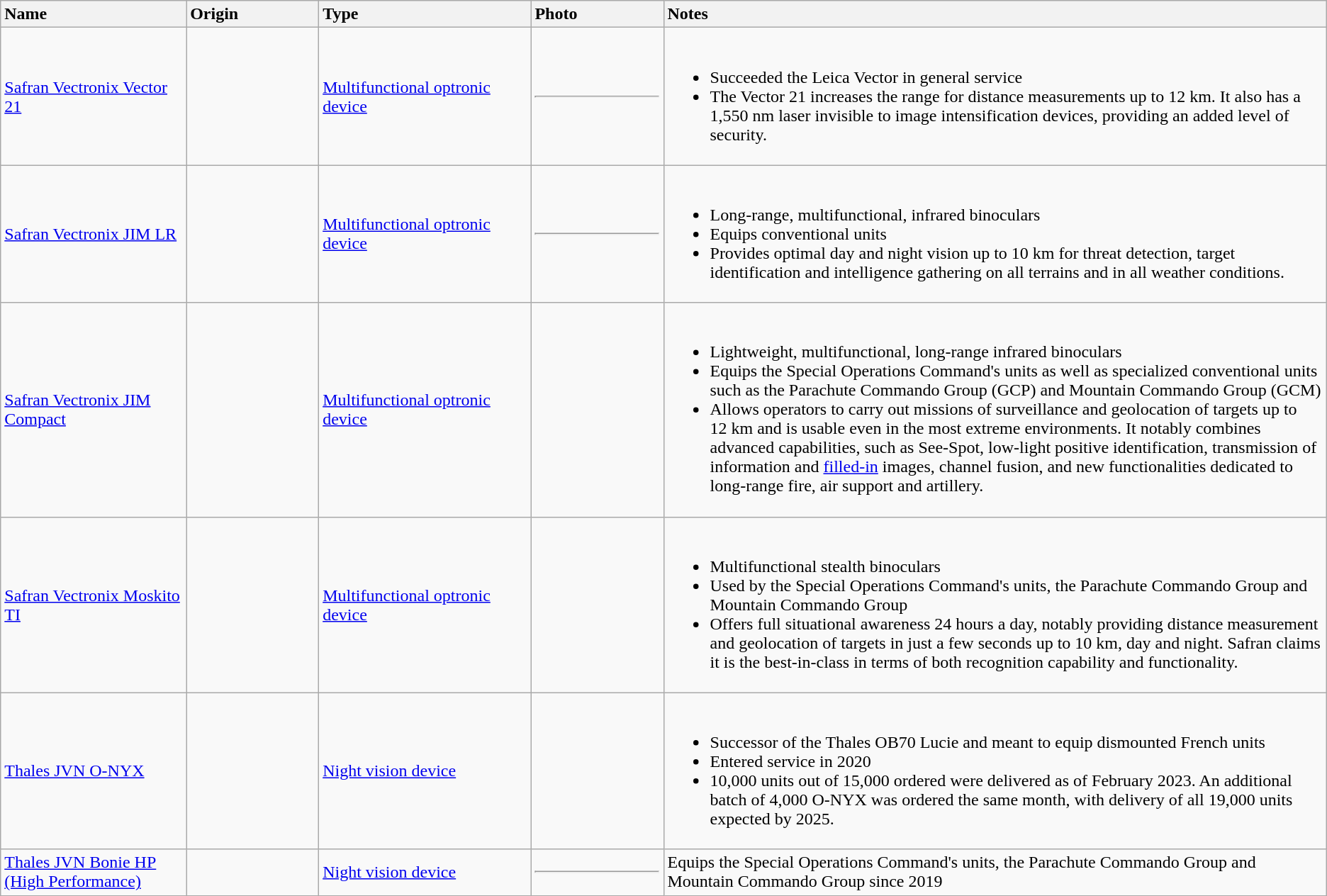<table class="wikitable">
<tr>
<th style="text-align: left; width:14%;">Name</th>
<th style="text-align: left; width:10%;">Origin</th>
<th style="text-align: left; width:16%;">Type</th>
<th style="text-align: left; width:0;">Photo</th>
<th style="text-align: left; width:50%;">Notes</th>
</tr>
<tr>
<td><a href='#'>Safran Vectronix Vector 21</a></td>
<td><br></td>
<td><a href='#'>Multifunctional optronic device</a></td>
<td><hr></td>
<td><br><ul><li>Succeeded the Leica Vector in general service</li><li>The Vector 21 increases the range for distance measurements up to 12 km. It also has a 1,550 nm laser invisible to image intensification devices, providing an added level of security.</li></ul></td>
</tr>
<tr>
<td><a href='#'>Safran Vectronix JIM LR</a></td>
<td><br></td>
<td><a href='#'>Multifunctional optronic device</a></td>
<td><hr></td>
<td><br><ul><li>Long-range, multifunctional, infrared binoculars</li><li>Equips conventional units</li><li>Provides optimal day and night vision up to 10 km for threat detection, target identification and intelligence gathering on all terrains and in all weather conditions.</li></ul></td>
</tr>
<tr>
<td><a href='#'>Safran Vectronix JIM Compact</a></td>
<td><br></td>
<td><a href='#'>Multifunctional optronic device</a></td>
<td></td>
<td><br><ul><li>Lightweight, multifunctional, long-range infrared binoculars</li><li>Equips the Special Operations Command's units as well as specialized conventional units such as the Parachute Commando Group (GCP) and Mountain Commando Group (GCM)</li><li>Allows operators to carry out missions of surveillance and geolocation of targets up to 12 km and is usable even in the most extreme environments. It notably combines advanced capabilities, such as See-Spot, low-light positive identification, transmission of information and <a href='#'>filled-in</a> images, channel fusion, and new functionalities dedicated to long-range fire, air support and artillery.</li></ul></td>
</tr>
<tr>
<td><a href='#'>Safran Vectronix Moskito TI</a></td>
<td><br></td>
<td><a href='#'>Multifunctional optronic device</a></td>
<td></td>
<td><br><ul><li>Multifunctional stealth binoculars</li><li>Used by the Special Operations Command's units, the Parachute Commando Group and Mountain Commando Group</li><li>Offers full situational awareness 24 hours a day, notably providing distance measurement and geolocation of targets in just a few seconds up to 10 km, day and night. Safran claims it is the best-in-class in terms of both recognition capability and functionality.</li></ul></td>
</tr>
<tr>
<td><a href='#'>Thales JVN O-NYX</a></td>
<td></td>
<td><a href='#'>Night vision device</a></td>
<td></td>
<td><br><ul><li>Successor of the Thales OB70 Lucie and meant to equip dismounted French units</li><li>Entered service in 2020</li><li>10,000 units out of 15,000 ordered were delivered as of February 2023. An additional batch of 4,000 O-NYX was ordered the same month, with delivery of all 19,000 units expected by 2025.</li></ul></td>
</tr>
<tr>
<td><a href='#'>Thales JVN Bonie HP (High Performance)</a></td>
<td></td>
<td><a href='#'>Night vision device</a></td>
<td><hr></td>
<td>Equips the Special Operations Command's units, the Parachute Commando Group and Mountain Commando Group since 2019</td>
</tr>
</table>
